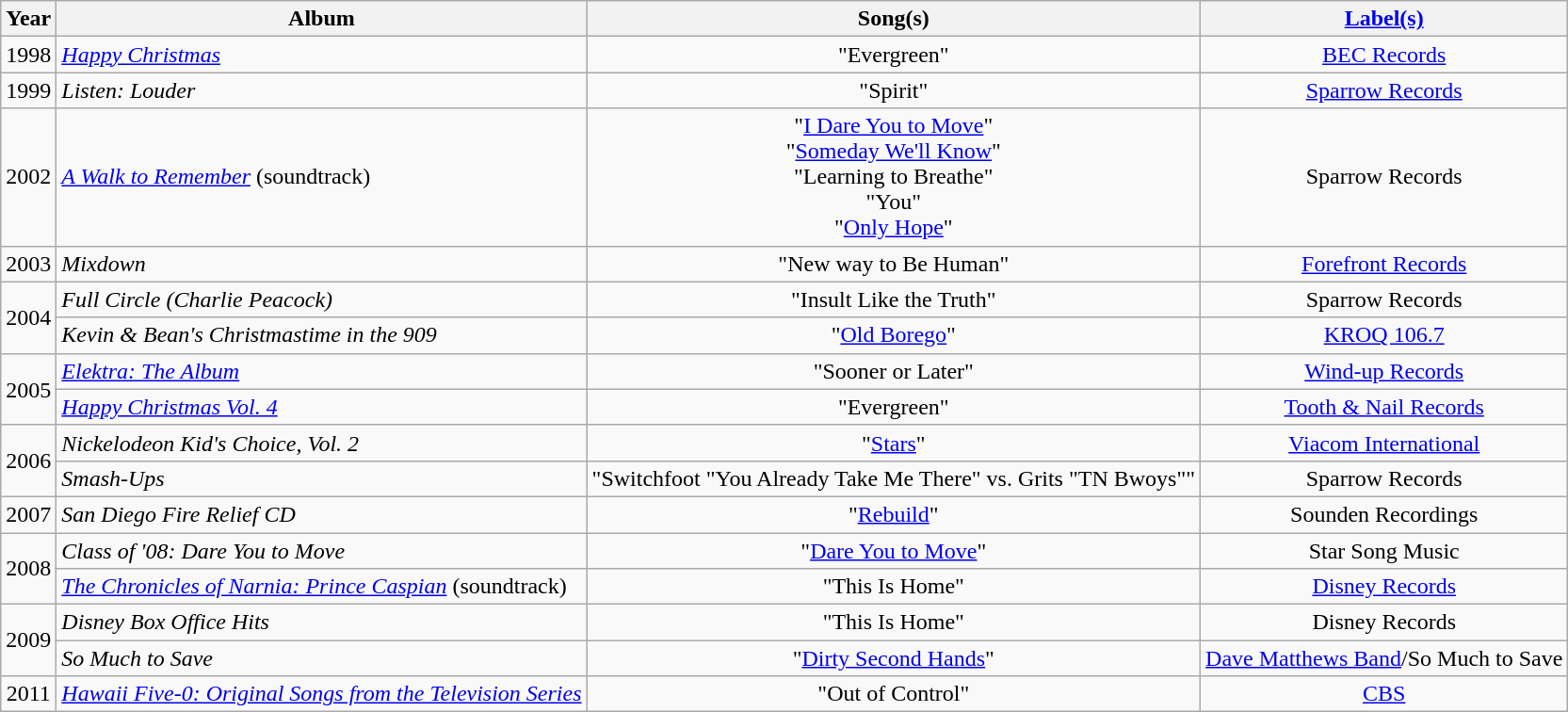<table class="wikitable">
<tr>
<th>Year</th>
<th>Album</th>
<th>Song(s)</th>
<th><a href='#'>Label(s)</a></th>
</tr>
<tr>
<td align="center">1998</td>
<td align="left"><em><a href='#'>Happy Christmas</a></em></td>
<td align="center">"Evergreen"</td>
<td align="center"><a href='#'>BEC Records</a></td>
</tr>
<tr>
<td align="center">1999</td>
<td align="left"><em>Listen: Louder</em></td>
<td align="center">"Spirit"</td>
<td align="center"><a href='#'>Sparrow Records</a></td>
</tr>
<tr>
<td align="center">2002</td>
<td align="left"><em><a href='#'>A Walk to Remember</a></em> (soundtrack)</td>
<td align="center">"<a href='#'>I Dare You to Move</a>" <br> "<a href='#'>Someday We'll Know</a>"  <br> "Learning to Breathe" <br> "You" <br> "<a href='#'>Only Hope</a>"</td>
<td align="center">Sparrow Records</td>
</tr>
<tr>
<td align="center">2003</td>
<td align="left"><em>Mixdown</em></td>
<td align="center">"New way to Be Human" </td>
<td align="center"><a href='#'>Forefront Records</a></td>
</tr>
<tr>
<td align="center" rowspan="2">2004</td>
<td align="left"><em>Full Circle (Charlie Peacock)</em></td>
<td align="center">"Insult Like the Truth"</td>
<td align="center">Sparrow Records</td>
</tr>
<tr>
<td align="left"><em>Kevin & Bean's Christmastime in the 909</em></td>
<td align="center">"<a href='#'>Old Borego</a>"</td>
<td align="center"><a href='#'>KROQ 106.7</a></td>
</tr>
<tr>
<td align="center" rowspan="2">2005</td>
<td align="left"><em><a href='#'>Elektra: The Album</a></em></td>
<td align="center">"Sooner or Later" </td>
<td align="center"><a href='#'>Wind-up Records</a></td>
</tr>
<tr>
<td align="left"><em><a href='#'>Happy Christmas Vol. 4</a></em></td>
<td align="center">"Evergreen"</td>
<td align="center"><a href='#'>Tooth & Nail Records</a></td>
</tr>
<tr>
<td align="center" rowspan="2">2006</td>
<td align="left"><em>Nickelodeon Kid's Choice, Vol. 2</em></td>
<td align="center">"<a href='#'>Stars</a>"</td>
<td align="center"><a href='#'>Viacom International</a></td>
</tr>
<tr>
<td align="left"><em>Smash-Ups</em></td>
<td align="center">"Switchfoot "You Already Take Me There" vs. Grits "TN Bwoys""</td>
<td align="center">Sparrow Records</td>
</tr>
<tr>
<td align="center">2007</td>
<td align="left"><em>San Diego Fire Relief CD</em></td>
<td align="center">"<a href='#'>Rebuild</a>"</td>
<td align="center">Sounden Recordings</td>
</tr>
<tr>
<td align="center" rowspan="2">2008</td>
<td align="left"><em>Class of '08: Dare You to Move</em></td>
<td align="center">"<a href='#'>Dare You to Move</a>"</td>
<td align="center">Star Song Music</td>
</tr>
<tr>
<td align="left"><em><a href='#'>The Chronicles of Narnia: Prince Caspian</a></em> (soundtrack)</td>
<td align="center">"This Is Home"</td>
<td align="center"><a href='#'>Disney Records</a></td>
</tr>
<tr>
<td align="center" rowspan="2">2009</td>
<td align="left"><em>Disney Box Office Hits</em></td>
<td align="center">"This Is Home"</td>
<td align="center">Disney Records</td>
</tr>
<tr>
<td align="left"><em>So Much to Save</em></td>
<td align="center">"<a href='#'>Dirty Second Hands</a>"</td>
<td align="center"><a href='#'>Dave Matthews Band</a>/So Much to Save</td>
</tr>
<tr>
<td align="center">2011</td>
<td align="left"><em><a href='#'>Hawaii Five-0: Original Songs from the Television Series</a></em></td>
<td align="center">"Out of Control"</td>
<td align="center"><a href='#'>CBS</a></td>
</tr>
</table>
